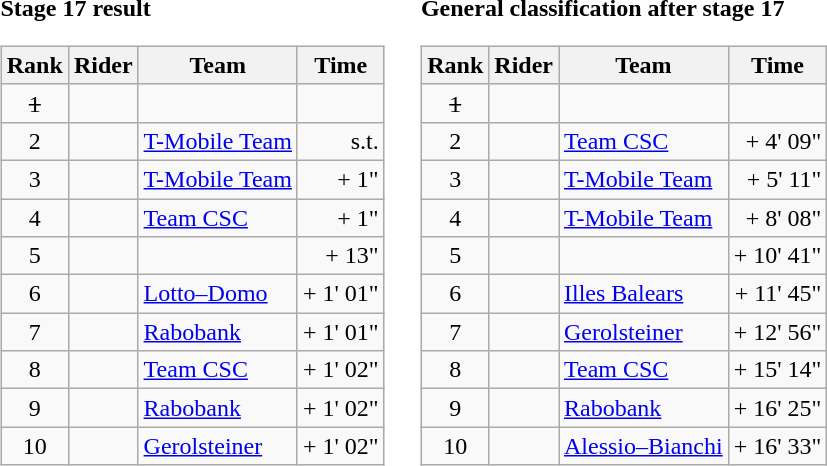<table>
<tr>
<td><strong>Stage 17 result</strong><br><table class="wikitable">
<tr>
<th scope="col">Rank</th>
<th scope="col">Rider</th>
<th scope="col">Team</th>
<th scope="col">Time</th>
</tr>
<tr>
<td style="text-align:center;"><del>1</del></td>
<td><del></del></td>
<td><del></del></td>
<td align=right><del></del></td>
</tr>
<tr>
<td style="text-align:center;">2</td>
<td></td>
<td><a href='#'>T-Mobile Team</a></td>
<td align=right>s.t.</td>
</tr>
<tr>
<td style="text-align:center;">3</td>
<td></td>
<td><a href='#'>T-Mobile Team</a></td>
<td align=right>+ 1"</td>
</tr>
<tr>
<td style="text-align:center;">4</td>
<td></td>
<td><a href='#'>Team CSC</a></td>
<td align=right>+ 1"</td>
</tr>
<tr>
<td style="text-align:center;">5</td>
<td></td>
<td></td>
<td align=right>+ 13"</td>
</tr>
<tr>
<td style="text-align:center;">6</td>
<td></td>
<td><a href='#'>Lotto–Domo</a></td>
<td align=right>+ 1' 01"</td>
</tr>
<tr>
<td style="text-align:center;">7</td>
<td></td>
<td><a href='#'>Rabobank</a></td>
<td align=right>+ 1' 01"</td>
</tr>
<tr>
<td style="text-align:center;">8</td>
<td></td>
<td><a href='#'>Team CSC</a></td>
<td align=right>+ 1' 02"</td>
</tr>
<tr>
<td style="text-align:center;">9</td>
<td></td>
<td><a href='#'>Rabobank</a></td>
<td align=right>+ 1' 02"</td>
</tr>
<tr>
<td style="text-align:center;">10</td>
<td></td>
<td><a href='#'>Gerolsteiner</a></td>
<td align=right>+ 1' 02"</td>
</tr>
</table>
</td>
<td></td>
<td><strong>General classification after stage 17</strong><br><table class="wikitable">
<tr>
<th scope="col">Rank</th>
<th scope="col">Rider</th>
<th scope="col">Team</th>
<th scope="col">Time</th>
</tr>
<tr>
<td style="text-align:center;"><del>1</del></td>
<td><del></del> </td>
<td><del></del></td>
<td align=right><del></del></td>
</tr>
<tr>
<td style="text-align:center;">2</td>
<td></td>
<td><a href='#'>Team CSC</a></td>
<td style="text-align:right;">+ 4' 09"</td>
</tr>
<tr>
<td style="text-align:center;">3</td>
<td></td>
<td><a href='#'>T-Mobile Team</a></td>
<td align=right>+ 5' 11"</td>
</tr>
<tr>
<td style="text-align:center;">4</td>
<td></td>
<td><a href='#'>T-Mobile Team</a></td>
<td align=right>+ 8' 08"</td>
</tr>
<tr>
<td style="text-align:center;">5</td>
<td></td>
<td></td>
<td align=right>+ 10' 41"</td>
</tr>
<tr>
<td style="text-align:center;">6</td>
<td></td>
<td><a href='#'>Illes Balears</a></td>
<td align=right>+ 11' 45"</td>
</tr>
<tr>
<td style="text-align:center;">7</td>
<td></td>
<td><a href='#'>Gerolsteiner</a></td>
<td align=right>+ 12' 56"</td>
</tr>
<tr>
<td style="text-align:center;">8</td>
<td></td>
<td><a href='#'>Team CSC</a></td>
<td align=right>+ 15' 14"</td>
</tr>
<tr>
<td style="text-align:center;">9</td>
<td></td>
<td><a href='#'>Rabobank</a></td>
<td align=right>+ 16' 25"</td>
</tr>
<tr>
<td style="text-align:center;">10</td>
<td></td>
<td><a href='#'>Alessio–Bianchi</a></td>
<td align=right>+ 16' 33"</td>
</tr>
</table>
</td>
</tr>
</table>
